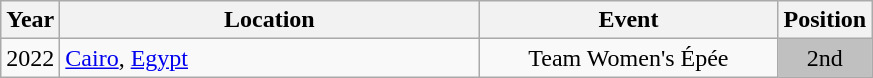<table class="wikitable" style="text-align:center;">
<tr>
<th>Year</th>
<th style="width:17em">Location</th>
<th style="width:12em">Event</th>
<th>Position</th>
</tr>
<tr>
<td rowspan="1">2022</td>
<td rowspan="1" align="left"> <a href='#'>Cairo</a>, <a href='#'>Egypt</a></td>
<td>Team Women's Épée</td>
<td bgcolor="silver">2nd</td>
</tr>
</table>
